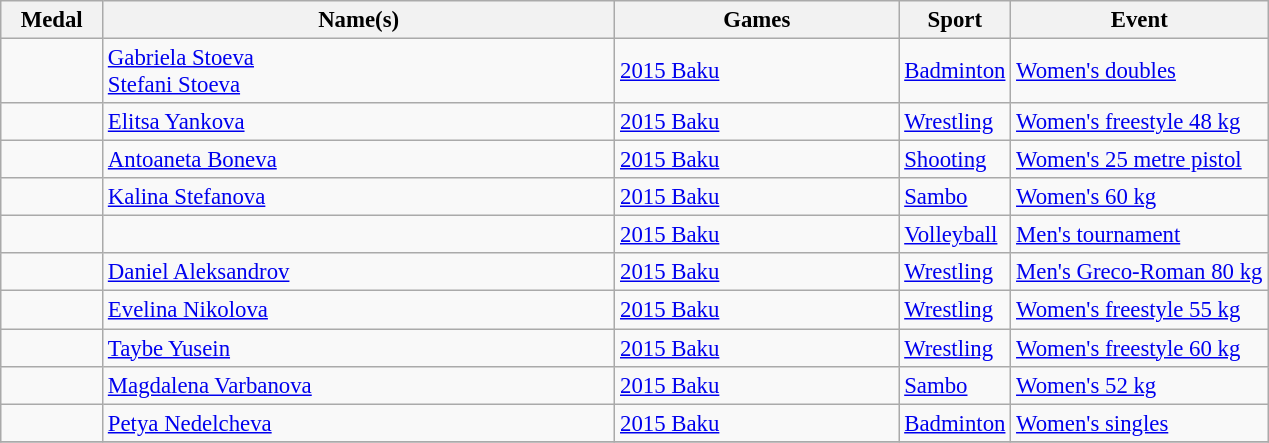<table class="wikitable sortable" style="font-size: 95%;">
<tr>
<th style="width:4em">Medal</th>
<th style="width:22em">Name(s)</th>
<th style="width:12em">Games</th>
<th>Sport</th>
<th>Event</th>
</tr>
<tr>
<td></td>
<td><a href='#'>Gabriela Stoeva</a><br><a href='#'>Stefani Stoeva</a></td>
<td> <a href='#'>2015 Baku</a></td>
<td> <a href='#'>Badminton</a></td>
<td><a href='#'>Women's doubles</a></td>
</tr>
<tr>
<td></td>
<td><a href='#'>Elitsa Yankova</a></td>
<td> <a href='#'>2015 Baku</a></td>
<td> <a href='#'>Wrestling</a></td>
<td><a href='#'>Women's freestyle 48 kg</a></td>
</tr>
<tr>
<td></td>
<td><a href='#'>Antoaneta Boneva</a></td>
<td> <a href='#'>2015 Baku</a></td>
<td> <a href='#'>Shooting</a></td>
<td><a href='#'>Women's 25 metre pistol</a></td>
</tr>
<tr>
<td></td>
<td><a href='#'>Kalina Stefanova</a></td>
<td> <a href='#'>2015 Baku</a></td>
<td> <a href='#'>Sambo</a></td>
<td><a href='#'>Women's 60 kg</a></td>
</tr>
<tr>
<td></td>
<td></td>
<td> <a href='#'>2015 Baku</a></td>
<td> <a href='#'>Volleyball</a></td>
<td><a href='#'>Men's tournament</a></td>
</tr>
<tr>
<td></td>
<td><a href='#'>Daniel Aleksandrov</a></td>
<td> <a href='#'>2015 Baku</a></td>
<td> <a href='#'>Wrestling</a></td>
<td><a href='#'>Men's Greco-Roman 80 kg</a></td>
</tr>
<tr>
<td></td>
<td><a href='#'>Evelina Nikolova</a></td>
<td> <a href='#'>2015 Baku</a></td>
<td> <a href='#'>Wrestling</a></td>
<td><a href='#'>Women's freestyle 55 kg</a></td>
</tr>
<tr>
<td></td>
<td><a href='#'>Taybe Yusein</a></td>
<td> <a href='#'>2015 Baku</a></td>
<td> <a href='#'>Wrestling</a></td>
<td><a href='#'>Women's freestyle 60 kg</a></td>
</tr>
<tr>
<td></td>
<td><a href='#'>Magdalena Varbanova</a></td>
<td> <a href='#'>2015 Baku</a></td>
<td> <a href='#'>Sambo</a></td>
<td><a href='#'>Women's 52 kg</a></td>
</tr>
<tr>
<td></td>
<td><a href='#'>Petya Nedelcheva</a></td>
<td> <a href='#'>2015 Baku</a></td>
<td> <a href='#'>Badminton</a></td>
<td><a href='#'>Women's singles</a></td>
</tr>
<tr>
</tr>
</table>
